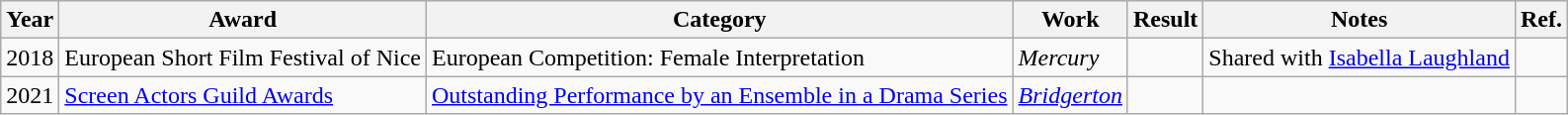<table class="wikitable">
<tr>
<th>Year</th>
<th>Award</th>
<th>Category</th>
<th>Work</th>
<th>Result</th>
<th>Notes</th>
<th>Ref.</th>
</tr>
<tr>
<td>2018</td>
<td>European Short Film Festival of Nice</td>
<td>European Competition: Female Interpretation</td>
<td><em>Mercury</em></td>
<td></td>
<td>Shared with <a href='#'>Isabella Laughland</a></td>
<td></td>
</tr>
<tr>
<td>2021</td>
<td><a href='#'>Screen Actors Guild Awards</a></td>
<td><a href='#'>Outstanding Performance by an Ensemble in a Drama Series</a></td>
<td><em><a href='#'>Bridgerton</a></em></td>
<td></td>
<td></td>
<td></td>
</tr>
</table>
